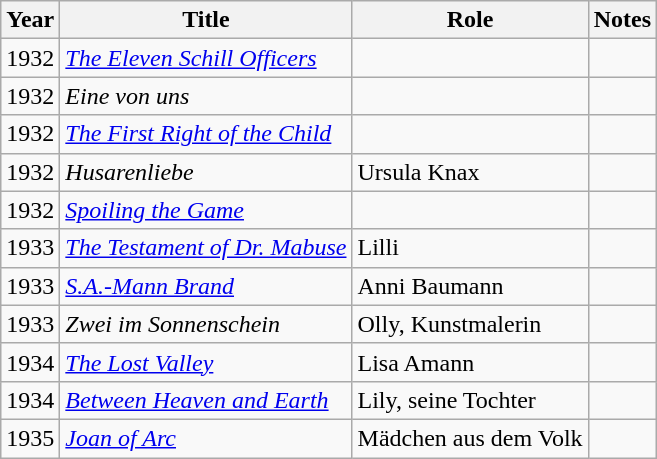<table class="wikitable">
<tr>
<th>Year</th>
<th>Title</th>
<th>Role</th>
<th>Notes</th>
</tr>
<tr>
<td>1932</td>
<td><em><a href='#'>The Eleven Schill Officers</a></em></td>
<td></td>
<td></td>
</tr>
<tr>
<td>1932</td>
<td><em>Eine von uns</em></td>
<td></td>
<td></td>
</tr>
<tr>
<td>1932</td>
<td><em><a href='#'>The First Right of the Child</a></em></td>
<td></td>
<td></td>
</tr>
<tr>
<td>1932</td>
<td><em>Husarenliebe</em></td>
<td>Ursula Knax</td>
<td></td>
</tr>
<tr>
<td>1932</td>
<td><em><a href='#'>Spoiling the Game</a></em></td>
<td></td>
<td></td>
</tr>
<tr>
<td>1933</td>
<td><em><a href='#'>The Testament of Dr. Mabuse</a></em></td>
<td>Lilli</td>
<td></td>
</tr>
<tr>
<td>1933</td>
<td><em><a href='#'>S.A.-Mann Brand</a></em></td>
<td>Anni Baumann</td>
<td></td>
</tr>
<tr>
<td>1933</td>
<td><em>Zwei im Sonnenschein</em></td>
<td>Olly, Kunstmalerin</td>
<td></td>
</tr>
<tr>
<td>1934</td>
<td><em><a href='#'>The Lost Valley</a></em></td>
<td>Lisa Amann</td>
<td></td>
</tr>
<tr>
<td>1934</td>
<td><em><a href='#'>Between Heaven and Earth</a></em></td>
<td>Lily, seine Tochter</td>
<td></td>
</tr>
<tr>
<td>1935</td>
<td><em><a href='#'>Joan of Arc</a></em></td>
<td>Mädchen aus dem Volk</td>
<td></td>
</tr>
</table>
